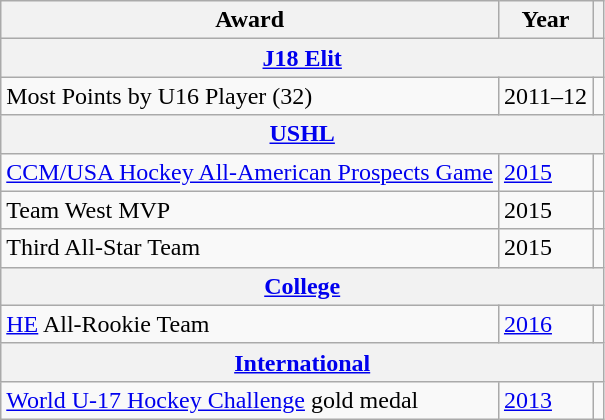<table class="wikitable">
<tr>
<th>Award</th>
<th>Year</th>
<th></th>
</tr>
<tr>
<th colspan="3"><a href='#'>J18 Elit</a></th>
</tr>
<tr>
<td>Most Points by U16 Player (32)</td>
<td>2011–12</td>
<td></td>
</tr>
<tr>
<th colspan="3"><a href='#'>USHL</a></th>
</tr>
<tr>
<td><a href='#'>CCM/USA Hockey All-American Prospects Game</a></td>
<td><a href='#'>2015</a></td>
<td></td>
</tr>
<tr>
<td>Team West MVP</td>
<td>2015</td>
<td></td>
</tr>
<tr>
<td>Third All-Star Team</td>
<td>2015</td>
<td></td>
</tr>
<tr>
<th colspan="3"><a href='#'>College</a></th>
</tr>
<tr>
<td><a href='#'>HE</a> All-Rookie Team</td>
<td><a href='#'>2016</a></td>
<td></td>
</tr>
<tr>
<th colspan="3"><a href='#'>International</a></th>
</tr>
<tr>
<td><a href='#'>World U-17 Hockey Challenge</a> gold medal</td>
<td><a href='#'>2013</a></td>
<td></td>
</tr>
</table>
